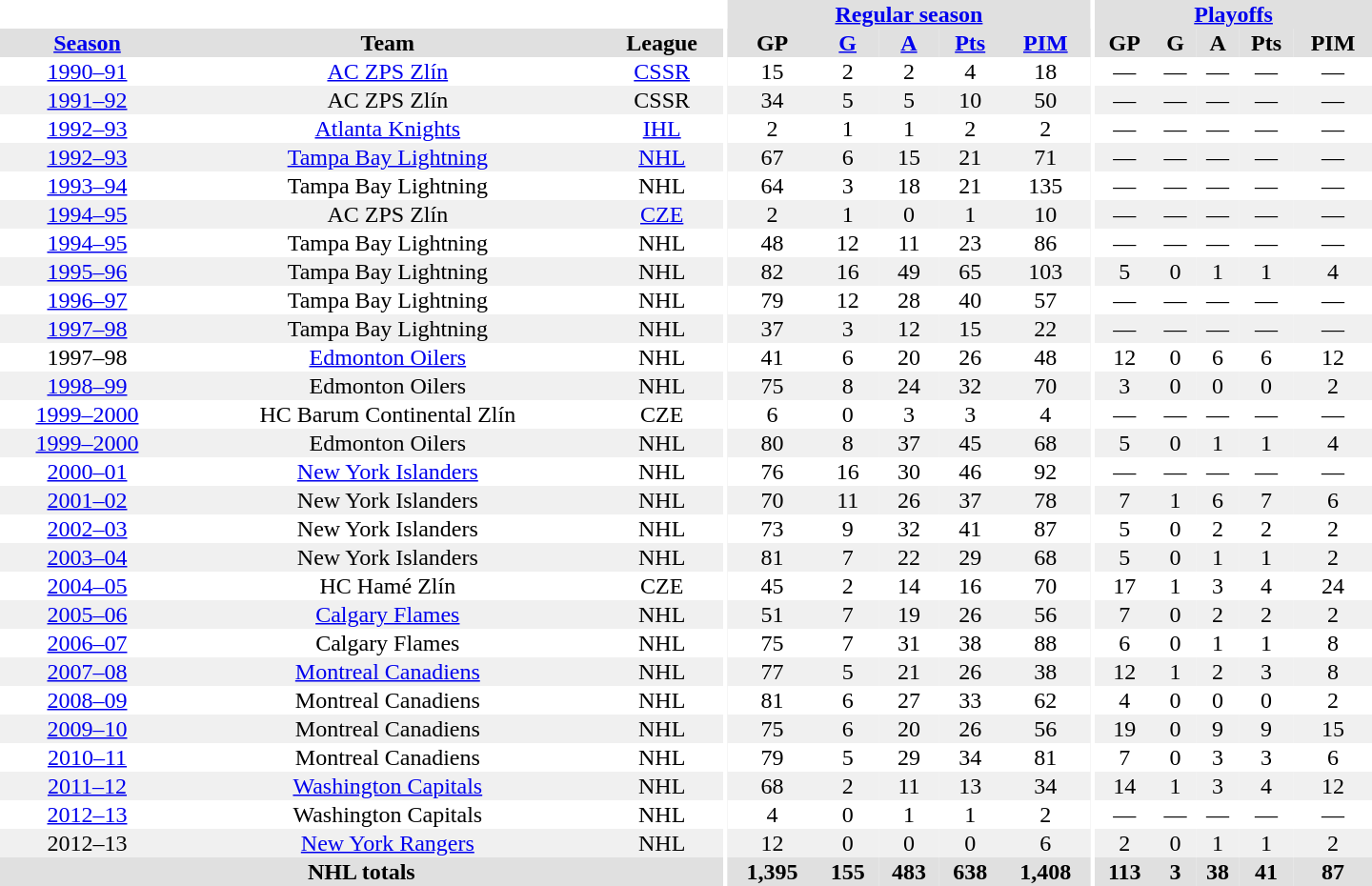<table border="0" cellpadding="1" cellspacing="0" style="text-align:center; width:60em;">
<tr bgcolor="#e0e0e0">
<th colspan="3" bgcolor="#ffffff"></th>
<th rowspan="100" bgcolor="#ffffff"></th>
<th colspan="5"><a href='#'>Regular season</a></th>
<th rowspan="100" bgcolor="#ffffff"></th>
<th colspan="5"><a href='#'>Playoffs</a></th>
</tr>
<tr bgcolor="#e0e0e0">
<th><a href='#'>Season</a></th>
<th>Team</th>
<th>League</th>
<th>GP</th>
<th><a href='#'>G</a></th>
<th><a href='#'>A</a></th>
<th><a href='#'>Pts</a></th>
<th><a href='#'>PIM</a></th>
<th>GP</th>
<th>G</th>
<th>A</th>
<th>Pts</th>
<th>PIM</th>
</tr>
<tr>
<td><a href='#'>1990–91</a></td>
<td><a href='#'>AC ZPS Zlín</a></td>
<td><a href='#'>CSSR</a></td>
<td>15</td>
<td>2</td>
<td>2</td>
<td>4</td>
<td>18</td>
<td>—</td>
<td>—</td>
<td>—</td>
<td>—</td>
<td>—</td>
</tr>
<tr bgcolor="#f0f0f0">
<td><a href='#'>1991–92</a></td>
<td>AC ZPS Zlín</td>
<td>CSSR</td>
<td>34</td>
<td>5</td>
<td>5</td>
<td>10</td>
<td>50</td>
<td>—</td>
<td>—</td>
<td>—</td>
<td>—</td>
<td>—</td>
</tr>
<tr>
<td><a href='#'>1992–93</a></td>
<td><a href='#'>Atlanta Knights</a></td>
<td><a href='#'>IHL</a></td>
<td>2</td>
<td>1</td>
<td>1</td>
<td>2</td>
<td>2</td>
<td>—</td>
<td>—</td>
<td>—</td>
<td>—</td>
<td>—</td>
</tr>
<tr bgcolor="#f0f0f0">
<td><a href='#'>1992–93</a></td>
<td><a href='#'>Tampa Bay Lightning</a></td>
<td><a href='#'>NHL</a></td>
<td>67</td>
<td>6</td>
<td>15</td>
<td>21</td>
<td>71</td>
<td>—</td>
<td>—</td>
<td>—</td>
<td>—</td>
<td>—</td>
</tr>
<tr>
<td><a href='#'>1993–94</a></td>
<td>Tampa Bay Lightning</td>
<td>NHL</td>
<td>64</td>
<td>3</td>
<td>18</td>
<td>21</td>
<td>135</td>
<td>—</td>
<td>—</td>
<td>—</td>
<td>—</td>
<td>—</td>
</tr>
<tr bgcolor="#f0f0f0">
<td><a href='#'>1994–95</a></td>
<td>AC ZPS Zlín</td>
<td><a href='#'>CZE</a></td>
<td>2</td>
<td>1</td>
<td>0</td>
<td>1</td>
<td>10</td>
<td>—</td>
<td>—</td>
<td>—</td>
<td>—</td>
<td>—</td>
</tr>
<tr>
<td><a href='#'>1994–95</a></td>
<td>Tampa Bay Lightning</td>
<td>NHL</td>
<td>48</td>
<td>12</td>
<td>11</td>
<td>23</td>
<td>86</td>
<td>—</td>
<td>—</td>
<td>—</td>
<td>—</td>
<td>—</td>
</tr>
<tr bgcolor="#f0f0f0">
<td><a href='#'>1995–96</a></td>
<td>Tampa Bay Lightning</td>
<td>NHL</td>
<td>82</td>
<td>16</td>
<td>49</td>
<td>65</td>
<td>103</td>
<td>5</td>
<td>0</td>
<td>1</td>
<td>1</td>
<td>4</td>
</tr>
<tr>
<td><a href='#'>1996–97</a></td>
<td>Tampa Bay Lightning</td>
<td>NHL</td>
<td>79</td>
<td>12</td>
<td>28</td>
<td>40</td>
<td>57</td>
<td>—</td>
<td>—</td>
<td>—</td>
<td>—</td>
<td>—</td>
</tr>
<tr bgcolor="#f0f0f0">
<td><a href='#'>1997–98</a></td>
<td>Tampa Bay Lightning</td>
<td>NHL</td>
<td>37</td>
<td>3</td>
<td>12</td>
<td>15</td>
<td>22</td>
<td>—</td>
<td>—</td>
<td>—</td>
<td>—</td>
<td>—</td>
</tr>
<tr>
<td>1997–98</td>
<td><a href='#'>Edmonton Oilers</a></td>
<td>NHL</td>
<td>41</td>
<td>6</td>
<td>20</td>
<td>26</td>
<td>48</td>
<td>12</td>
<td>0</td>
<td>6</td>
<td>6</td>
<td>12</td>
</tr>
<tr bgcolor="#f0f0f0">
<td><a href='#'>1998–99</a></td>
<td>Edmonton Oilers</td>
<td>NHL</td>
<td>75</td>
<td>8</td>
<td>24</td>
<td>32</td>
<td>70</td>
<td>3</td>
<td>0</td>
<td>0</td>
<td>0</td>
<td>2</td>
</tr>
<tr>
<td><a href='#'>1999–2000</a></td>
<td>HC Barum Continental Zlín</td>
<td>CZE</td>
<td>6</td>
<td>0</td>
<td>3</td>
<td>3</td>
<td>4</td>
<td>—</td>
<td>—</td>
<td>—</td>
<td>—</td>
<td>—</td>
</tr>
<tr bgcolor="#f0f0f0">
<td><a href='#'>1999–2000</a></td>
<td>Edmonton Oilers</td>
<td>NHL</td>
<td>80</td>
<td>8</td>
<td>37</td>
<td>45</td>
<td>68</td>
<td>5</td>
<td>0</td>
<td>1</td>
<td>1</td>
<td>4</td>
</tr>
<tr>
<td><a href='#'>2000–01</a></td>
<td><a href='#'>New York Islanders</a></td>
<td>NHL</td>
<td>76</td>
<td>16</td>
<td>30</td>
<td>46</td>
<td>92</td>
<td>—</td>
<td>—</td>
<td>—</td>
<td>—</td>
<td>—</td>
</tr>
<tr bgcolor="#f0f0f0">
<td><a href='#'>2001–02</a></td>
<td>New York Islanders</td>
<td>NHL</td>
<td>70</td>
<td>11</td>
<td>26</td>
<td>37</td>
<td>78</td>
<td>7</td>
<td>1</td>
<td>6</td>
<td>7</td>
<td>6</td>
</tr>
<tr>
<td><a href='#'>2002–03</a></td>
<td>New York Islanders</td>
<td>NHL</td>
<td>73</td>
<td>9</td>
<td>32</td>
<td>41</td>
<td>87</td>
<td>5</td>
<td>0</td>
<td>2</td>
<td>2</td>
<td>2</td>
</tr>
<tr bgcolor="#f0f0f0">
<td><a href='#'>2003–04</a></td>
<td>New York Islanders</td>
<td>NHL</td>
<td>81</td>
<td>7</td>
<td>22</td>
<td>29</td>
<td>68</td>
<td>5</td>
<td>0</td>
<td>1</td>
<td>1</td>
<td>2</td>
</tr>
<tr>
<td><a href='#'>2004–05</a></td>
<td>HC Hamé Zlín</td>
<td>CZE</td>
<td>45</td>
<td>2</td>
<td>14</td>
<td>16</td>
<td>70</td>
<td>17</td>
<td>1</td>
<td>3</td>
<td>4</td>
<td>24</td>
</tr>
<tr bgcolor="#f0f0f0">
<td><a href='#'>2005–06</a></td>
<td><a href='#'>Calgary Flames</a></td>
<td>NHL</td>
<td>51</td>
<td>7</td>
<td>19</td>
<td>26</td>
<td>56</td>
<td>7</td>
<td>0</td>
<td>2</td>
<td>2</td>
<td>2</td>
</tr>
<tr>
<td><a href='#'>2006–07</a></td>
<td>Calgary Flames</td>
<td>NHL</td>
<td>75</td>
<td>7</td>
<td>31</td>
<td>38</td>
<td>88</td>
<td>6</td>
<td>0</td>
<td>1</td>
<td>1</td>
<td>8</td>
</tr>
<tr bgcolor="#f0f0f0">
<td><a href='#'>2007–08</a></td>
<td><a href='#'>Montreal Canadiens</a></td>
<td>NHL</td>
<td>77</td>
<td>5</td>
<td>21</td>
<td>26</td>
<td>38</td>
<td>12</td>
<td>1</td>
<td>2</td>
<td>3</td>
<td>8</td>
</tr>
<tr>
<td><a href='#'>2008–09</a></td>
<td>Montreal Canadiens</td>
<td>NHL</td>
<td>81</td>
<td>6</td>
<td>27</td>
<td>33</td>
<td>62</td>
<td>4</td>
<td>0</td>
<td>0</td>
<td>0</td>
<td>2</td>
</tr>
<tr bgcolor="#f0f0f0">
<td><a href='#'>2009–10</a></td>
<td>Montreal Canadiens</td>
<td>NHL</td>
<td>75</td>
<td>6</td>
<td>20</td>
<td>26</td>
<td>56</td>
<td>19</td>
<td>0</td>
<td>9</td>
<td>9</td>
<td>15</td>
</tr>
<tr>
<td><a href='#'>2010–11</a></td>
<td>Montreal Canadiens</td>
<td>NHL</td>
<td>79</td>
<td>5</td>
<td>29</td>
<td>34</td>
<td>81</td>
<td>7</td>
<td>0</td>
<td>3</td>
<td>3</td>
<td>6</td>
</tr>
<tr bgcolor="#f0f0f0">
<td><a href='#'>2011–12</a></td>
<td><a href='#'>Washington Capitals</a></td>
<td>NHL</td>
<td>68</td>
<td>2</td>
<td>11</td>
<td>13</td>
<td>34</td>
<td>14</td>
<td>1</td>
<td>3</td>
<td>4</td>
<td>12</td>
</tr>
<tr>
<td><a href='#'>2012–13</a></td>
<td>Washington Capitals</td>
<td>NHL</td>
<td>4</td>
<td>0</td>
<td>1</td>
<td>1</td>
<td>2</td>
<td>—</td>
<td>—</td>
<td>—</td>
<td>—</td>
<td>—</td>
</tr>
<tr bgcolor="#f0f0f0">
<td>2012–13</td>
<td><a href='#'>New York Rangers</a></td>
<td>NHL</td>
<td>12</td>
<td>0</td>
<td>0</td>
<td>0</td>
<td>6</td>
<td>2</td>
<td>0</td>
<td>1</td>
<td>1</td>
<td>2</td>
</tr>
<tr bgcolor="#e0e0e0">
<th colspan="3">NHL totals</th>
<th>1,395</th>
<th>155</th>
<th>483</th>
<th>638</th>
<th>1,408</th>
<th>113</th>
<th>3</th>
<th>38</th>
<th>41</th>
<th>87</th>
</tr>
</table>
